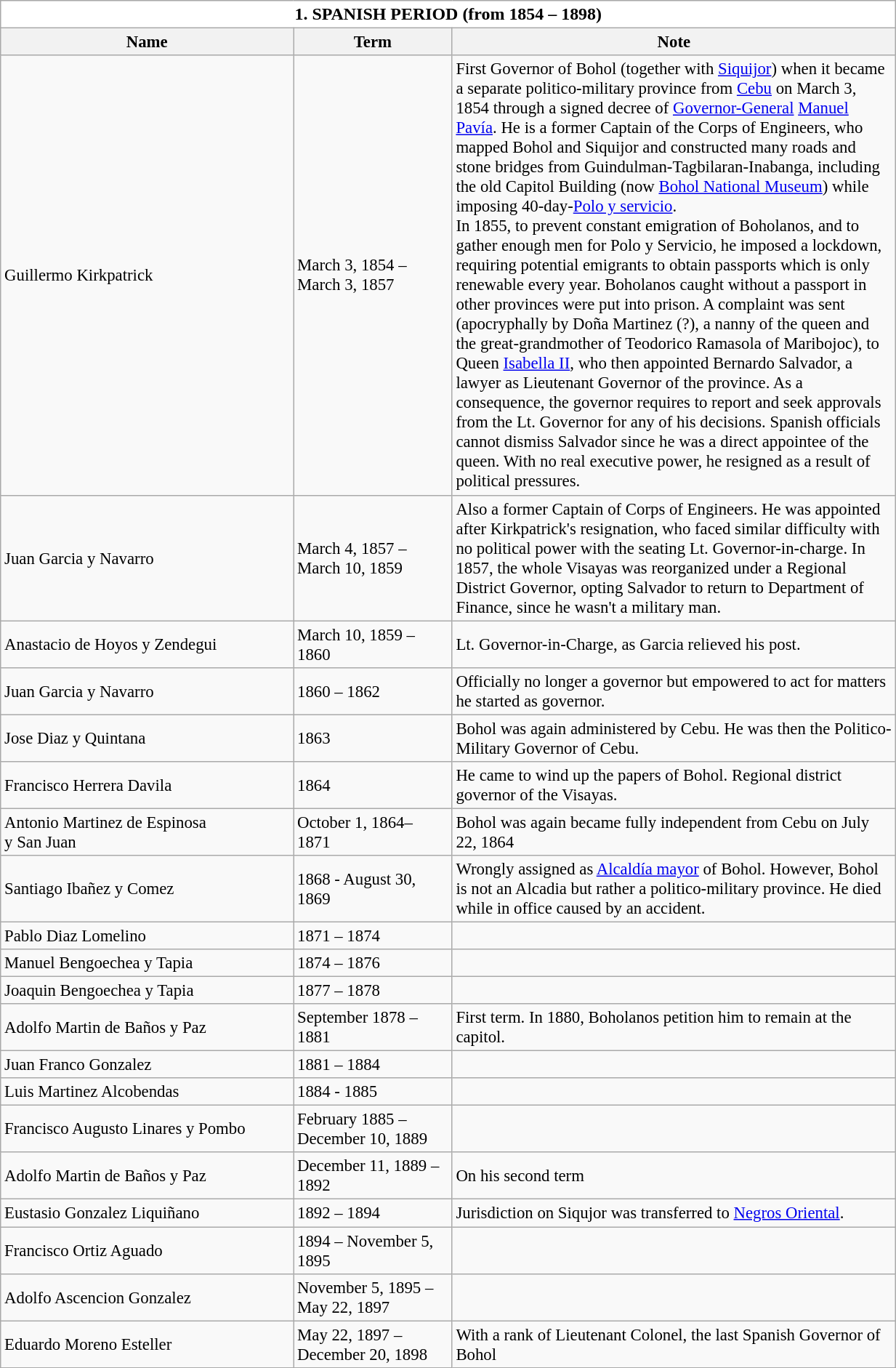<table class="wikitable collapsible collapsed" style="vertical-align:top;text-align:left;font-size:95%;">
<tr>
<th style="background-color:white;font-size:105%;width:51em;" colspan=3>1. SPANISH PERIOD (from 1854 – 1898)</th>
</tr>
<tr>
<th style="width:17em;">Name</th>
<th style="width:9em;">Term</th>
<th style="width:26em;">Note</th>
</tr>
<tr>
<td>Guillermo Kirkpatrick</td>
<td>March 3, 1854 – March 3, 1857</td>
<td>First Governor of Bohol (together with <a href='#'>Siquijor</a>) when it became a separate politico-military province from <a href='#'>Cebu</a> on March 3, 1854 through a signed decree of <a href='#'>Governor-General</a> <a href='#'>Manuel Pavía</a>. He is a former Captain of the Corps of Engineers, who mapped Bohol and Siquijor and constructed many roads and stone bridges from Guindulman-Tagbilaran-Inabanga, including the old Capitol Building (now <a href='#'>Bohol National Museum</a>) while imposing 40-day-<a href='#'>Polo y servicio</a>.<br>In 1855, to prevent constant emigration of Boholanos, and to gather enough men for Polo y Servicio, he imposed a lockdown, requiring potential emigrants to obtain passports which is only renewable every year.  Boholanos caught without a passport in other provinces were put into prison. A complaint was sent (apocryphally by Doña Martinez (?), a nanny of the queen and the great-grandmother of Teodorico Ramasola of Maribojoc), to Queen <a href='#'>Isabella II</a>, who then appointed Bernardo Salvador, a lawyer as Lieutenant Governor of the province. As a consequence, the governor requires to report and seek approvals from the Lt. Governor for any of his decisions. Spanish officials cannot dismiss Salvador since he was a direct appointee of the queen. With no real executive power, he resigned as a result of political pressures.</td>
</tr>
<tr>
<td>Juan Garcia y Navarro</td>
<td>March 4, 1857 – March 10, 1859</td>
<td>Also a former Captain of Corps of Engineers. He was appointed after Kirkpatrick's resignation, who faced similar difficulty with no political power with the seating Lt. Governor-in-charge. In 1857, the whole Visayas was reorganized under a Regional District Governor, opting Salvador to return to Department of Finance, since he wasn't a military man.</td>
</tr>
<tr>
<td>Anastacio de Hoyos y Zendegui</td>
<td>March 10, 1859 – 1860</td>
<td>Lt. Governor-in-Charge, as Garcia relieved his post.</td>
</tr>
<tr>
<td>Juan Garcia y Navarro</td>
<td>1860 – 1862</td>
<td>Officially no longer a governor but empowered to act for matters he started as governor.</td>
</tr>
<tr>
<td>Jose Diaz y Quintana</td>
<td>1863</td>
<td>Bohol was again administered by Cebu. He was then the Politico-Military Governor of Cebu.</td>
</tr>
<tr>
<td>Francisco Herrera Davila</td>
<td>1864</td>
<td>He came to wind up the papers of Bohol. Regional district governor of the Visayas.</td>
</tr>
<tr>
<td>Antonio Martinez de Espinosa<br>y San Juan</td>
<td>October 1, 1864– 1871</td>
<td>Bohol was again became fully independent from Cebu on July 22, 1864</td>
</tr>
<tr>
<td>Santiago Ibañez y Comez</td>
<td>1868 - August 30, 1869</td>
<td>Wrongly assigned as <a href='#'>Alcaldía mayor</a> of Bohol. However, Bohol is not an Alcadia but rather a politico-military province. He died while in office caused by an accident.</td>
</tr>
<tr>
<td>Pablo Diaz Lomelino</td>
<td>1871 – 1874</td>
<td></td>
</tr>
<tr>
<td>Manuel Bengoechea y Tapia</td>
<td>1874 – 1876</td>
<td></td>
</tr>
<tr>
<td>Joaquin Bengoechea y Tapia</td>
<td>1877 – 1878</td>
<td></td>
</tr>
<tr>
<td>Adolfo Martin de Baños y Paz</td>
<td>September 1878 – 1881</td>
<td>First term. In 1880, Boholanos petition him to remain at the capitol.</td>
</tr>
<tr>
<td>Juan Franco Gonzalez</td>
<td>1881 – 1884</td>
<td></td>
</tr>
<tr>
<td>Luis Martinez Alcobendas</td>
<td>1884 - 1885</td>
<td></td>
</tr>
<tr>
<td>Francisco Augusto Linares y Pombo</td>
<td>February 1885 – December 10, 1889</td>
<td></td>
</tr>
<tr>
<td>Adolfo Martin de Baños y Paz</td>
<td>December 11, 1889 – 1892</td>
<td>On his second term</td>
</tr>
<tr>
<td>Eustasio Gonzalez Liquiñano</td>
<td>1892 – 1894</td>
<td>Jurisdiction on Siqujor was transferred to <a href='#'>Negros Oriental</a>.</td>
</tr>
<tr>
<td>Francisco Ortiz Aguado</td>
<td>1894 – November 5, 1895</td>
<td></td>
</tr>
<tr>
<td>Adolfo Ascencion Gonzalez</td>
<td>November 5, 1895 – May 22, 1897</td>
<td></td>
</tr>
<tr>
<td>Eduardo Moreno Esteller</td>
<td>May 22, 1897 – December 20, 1898</td>
<td>With a rank of Lieutenant Colonel, the last Spanish Governor of Bohol</td>
</tr>
</table>
